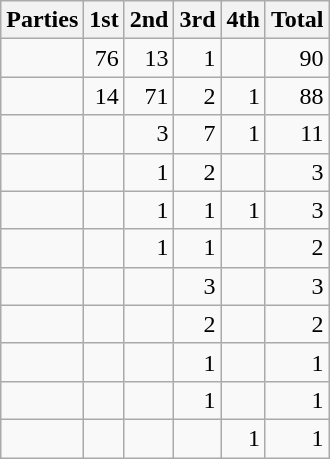<table class="wikitable" style="text-align:right;">
<tr>
<th style="text-align:left;">Parties</th>
<th>1st</th>
<th>2nd</th>
<th>3rd</th>
<th>4th</th>
<th>Total</th>
</tr>
<tr>
<td style="text-align:left;"></td>
<td>76</td>
<td>13</td>
<td>1</td>
<td></td>
<td>90</td>
</tr>
<tr>
<td style="text-align:left;"></td>
<td>14</td>
<td>71</td>
<td>2</td>
<td>1</td>
<td>88</td>
</tr>
<tr>
<td style="text-align:left;"></td>
<td></td>
<td>3</td>
<td>7</td>
<td>1</td>
<td>11</td>
</tr>
<tr>
<td style="text-align:left;"></td>
<td></td>
<td>1</td>
<td>2</td>
<td></td>
<td>3</td>
</tr>
<tr>
<td style="text-align:left;"></td>
<td></td>
<td>1</td>
<td>1</td>
<td>1</td>
<td>3</td>
</tr>
<tr>
<td style="text-align:left;"></td>
<td></td>
<td>1</td>
<td>1</td>
<td></td>
<td>2</td>
</tr>
<tr>
<td style="text-align:left;"></td>
<td></td>
<td></td>
<td>3</td>
<td></td>
<td>3</td>
</tr>
<tr>
<td style="text-align:left;"></td>
<td></td>
<td></td>
<td>2</td>
<td></td>
<td>2</td>
</tr>
<tr>
<td style="text-align:left;"></td>
<td></td>
<td></td>
<td>1</td>
<td></td>
<td>1</td>
</tr>
<tr>
<td style="text-align:left;"></td>
<td></td>
<td></td>
<td>1</td>
<td></td>
<td>1</td>
</tr>
<tr>
<td style="text-align:left;"></td>
<td></td>
<td></td>
<td></td>
<td>1</td>
<td>1</td>
</tr>
</table>
